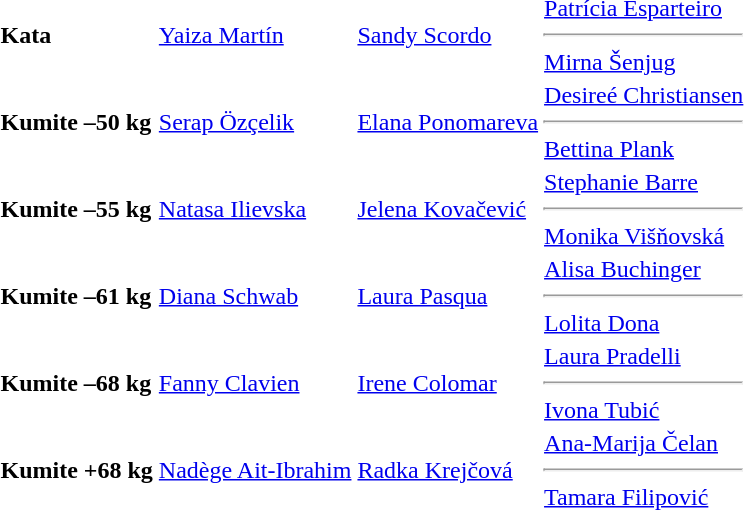<table>
<tr>
<td><strong>Kata</strong></td>
<td> <a href='#'>Yaiza Martín</a></td>
<td> <a href='#'>Sandy Scordo</a></td>
<td> <a href='#'>Patrícia Esparteiro</a><hr> <a href='#'>Mirna Šenjug</a></td>
</tr>
<tr>
<td><strong>Kumite –50 kg</strong></td>
<td> <a href='#'>Serap Özçelik</a></td>
<td> <a href='#'>Elana Ponomareva</a></td>
<td> <a href='#'>Desireé Christiansen</a><hr> <a href='#'>Bettina Plank</a></td>
</tr>
<tr>
<td><strong>Kumite –55 kg</strong></td>
<td> <a href='#'>Natasa Ilievska</a></td>
<td> <a href='#'>Jelena Kovačević</a></td>
<td> <a href='#'>Stephanie Barre</a><hr> <a href='#'>Monika Višňovská</a></td>
</tr>
<tr>
<td><strong>Kumite –61 kg</strong></td>
<td> <a href='#'>Diana Schwab</a></td>
<td> <a href='#'>Laura Pasqua</a></td>
<td> <a href='#'>Alisa Buchinger</a><hr> <a href='#'>Lolita Dona</a></td>
</tr>
<tr>
<td><strong>Kumite –68 kg</strong></td>
<td> <a href='#'>Fanny Clavien</a></td>
<td> <a href='#'>Irene Colomar</a></td>
<td> <a href='#'>Laura Pradelli</a><hr> <a href='#'>Ivona Tubić</a></td>
</tr>
<tr>
<td><strong>Kumite +68 kg</strong></td>
<td> <a href='#'>Nadège Ait-Ibrahim</a></td>
<td> <a href='#'>Radka Krejčová</a></td>
<td> <a href='#'>Ana-Marija Čelan</a><hr> <a href='#'>Tamara Filipović</a></td>
</tr>
</table>
